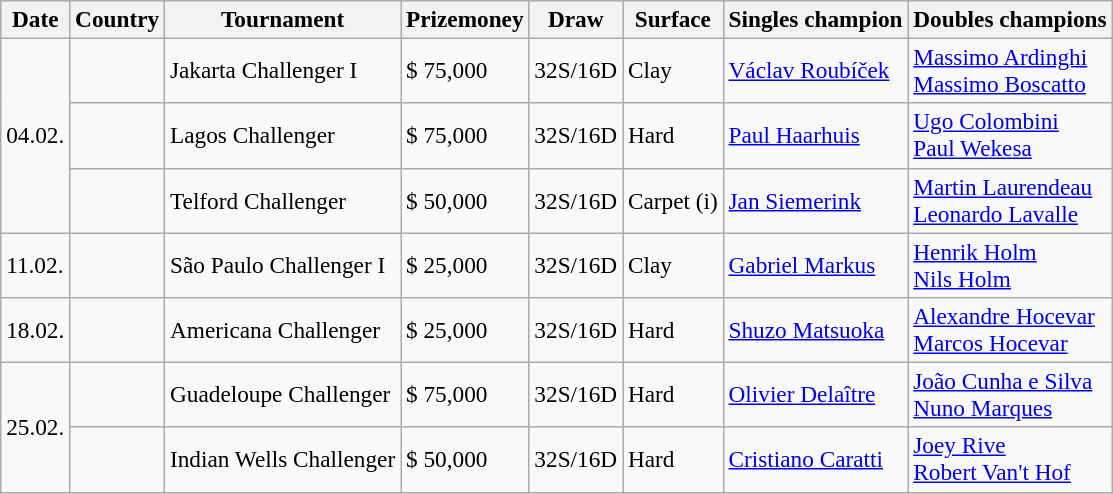<table class="sortable wikitable" style=font-size:97%>
<tr>
<th>Date</th>
<th>Country</th>
<th>Tournament</th>
<th>Prizemoney</th>
<th>Draw</th>
<th>Surface</th>
<th>Singles champion</th>
<th>Doubles champions</th>
</tr>
<tr>
<td rowspan="3">04.02.</td>
<td></td>
<td>Jakarta Challenger I</td>
<td>$ 75,000</td>
<td>32S/16D</td>
<td>Clay</td>
<td> <a href='#'>Václav Roubíček</a></td>
<td> <a href='#'>Massimo Ardinghi</a><br> <a href='#'>Massimo Boscatto</a></td>
</tr>
<tr>
<td></td>
<td>Lagos Challenger</td>
<td>$ 75,000</td>
<td>32S/16D</td>
<td>Hard</td>
<td> <a href='#'>Paul Haarhuis</a></td>
<td> <a href='#'>Ugo Colombini</a><br> <a href='#'>Paul Wekesa</a></td>
</tr>
<tr>
<td></td>
<td>Telford Challenger</td>
<td>$ 50,000</td>
<td>32S/16D</td>
<td>Carpet (i)</td>
<td> <a href='#'>Jan Siemerink</a></td>
<td> <a href='#'>Martin Laurendeau</a><br> <a href='#'>Leonardo Lavalle</a></td>
</tr>
<tr>
<td>11.02.</td>
<td></td>
<td>São Paulo Challenger I</td>
<td>$ 25,000</td>
<td>32S/16D</td>
<td>Clay</td>
<td> <a href='#'>Gabriel Markus</a></td>
<td> <a href='#'>Henrik Holm</a><br> <a href='#'>Nils Holm</a></td>
</tr>
<tr>
<td>18.02.</td>
<td></td>
<td>Americana Challenger</td>
<td>$ 25,000</td>
<td>32S/16D</td>
<td>Hard</td>
<td> <a href='#'>Shuzo Matsuoka</a></td>
<td> <a href='#'>Alexandre Hocevar</a><br> <a href='#'>Marcos Hocevar</a></td>
</tr>
<tr>
<td rowspan="2">25.02.</td>
<td></td>
<td>Guadeloupe Challenger</td>
<td>$ 75,000</td>
<td>32S/16D</td>
<td>Hard</td>
<td> <a href='#'>Olivier Delaître</a></td>
<td> <a href='#'>João Cunha e Silva</a><br> <a href='#'>Nuno Marques</a></td>
</tr>
<tr>
<td></td>
<td>Indian Wells Challenger</td>
<td>$ 50,000</td>
<td>32S/16D</td>
<td>Hard</td>
<td> <a href='#'>Cristiano Caratti</a></td>
<td> <a href='#'>Joey Rive</a><br> <a href='#'>Robert Van't Hof</a></td>
</tr>
</table>
